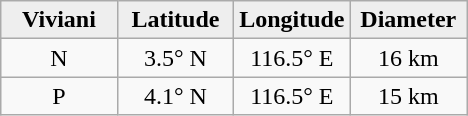<table class="wikitable">
<tr>
<th width="25%" style="background:#eeeeee;">Viviani</th>
<th width="25%" style="background:#eeeeee;">Latitude</th>
<th width="25%" style="background:#eeeeee;">Longitude</th>
<th width="25%" style="background:#eeeeee;">Diameter</th>
</tr>
<tr>
<td align="center">N</td>
<td align="center">3.5° N</td>
<td align="center">116.5° E</td>
<td align="center">16 km</td>
</tr>
<tr>
<td align="center">P</td>
<td align="center">4.1° N</td>
<td align="center">116.5° E</td>
<td align="center">15 km</td>
</tr>
</table>
